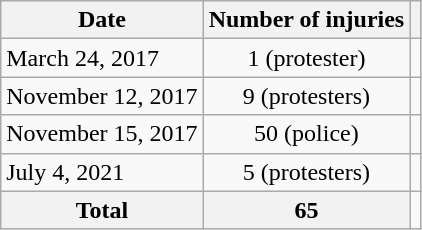<table class="wikitable sortable plainrowheaders">
<tr>
<th>Date</th>
<th>Number of injuries</th>
<th text-align:center></th>
</tr>
<tr>
<td>March 24, 2017</td>
<td style="text-align:center">1 (protester)</td>
<td style="text-align:center"></td>
</tr>
<tr>
<td>November 12, 2017</td>
<td style="text-align:center">9 (protesters)</td>
<td style="text-align:center"></td>
</tr>
<tr>
<td>November 15, 2017</td>
<td style="text-align:center">50 (police)</td>
<td style="text-align:center"></td>
</tr>
<tr>
<td>July 4, 2021</td>
<td style="text-align:center">5 (protesters)</td>
<td style="text-align:center"></td>
</tr>
<tr>
<th>Total</th>
<th>65</th>
</tr>
</table>
